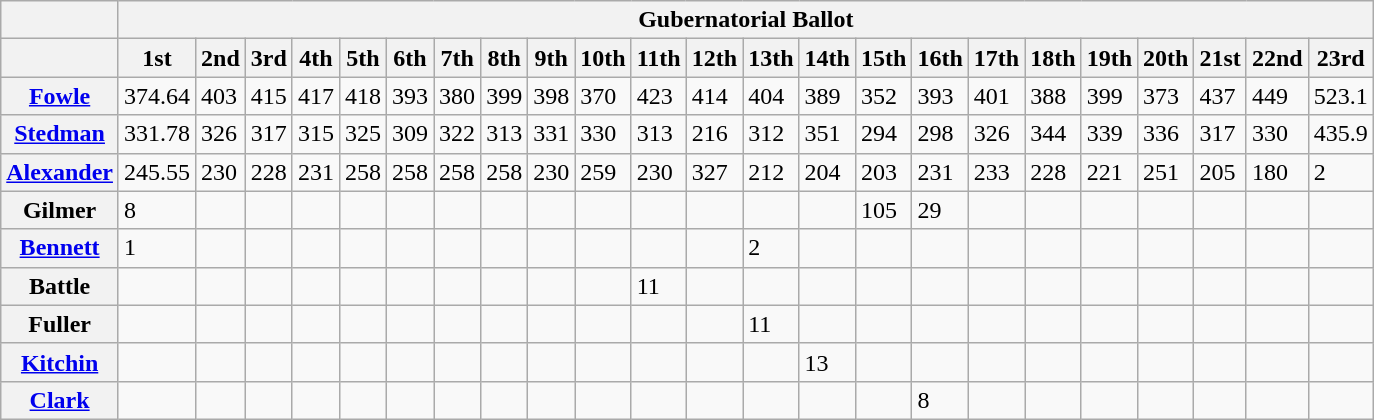<table class="wikitable collapsible collapsed">
<tr>
<th></th>
<th style="text-align:center" colspan="23"><strong>Gubernatorial Ballot</strong></th>
</tr>
<tr>
<th></th>
<th>1st</th>
<th>2nd</th>
<th>3rd</th>
<th>4th</th>
<th>5th</th>
<th>6th</th>
<th>7th</th>
<th>8th</th>
<th>9th</th>
<th>10th</th>
<th>11th</th>
<th>12th</th>
<th>13th</th>
<th>14th</th>
<th>15th</th>
<th>16th</th>
<th>17th</th>
<th>18th</th>
<th>19th</th>
<th>20th</th>
<th>21st</th>
<th>22nd</th>
<th>23rd</th>
</tr>
<tr>
<th><a href='#'>Fowle</a></th>
<td>374.64</td>
<td>403</td>
<td>415</td>
<td>417</td>
<td>418</td>
<td>393</td>
<td>380</td>
<td>399</td>
<td>398</td>
<td>370</td>
<td>423</td>
<td>414</td>
<td>404</td>
<td>389</td>
<td>352</td>
<td>393</td>
<td>401</td>
<td>388</td>
<td>399</td>
<td>373</td>
<td>437</td>
<td>449</td>
<td>523.1</td>
</tr>
<tr>
<th><a href='#'>Stedman</a></th>
<td>331.78</td>
<td>326</td>
<td>317</td>
<td>315</td>
<td>325</td>
<td>309</td>
<td>322</td>
<td>313</td>
<td>331</td>
<td>330</td>
<td>313</td>
<td>216</td>
<td>312</td>
<td>351</td>
<td>294</td>
<td>298</td>
<td>326</td>
<td>344</td>
<td>339</td>
<td>336</td>
<td>317</td>
<td>330</td>
<td>435.9</td>
</tr>
<tr>
<th><a href='#'>Alexander</a></th>
<td>245.55</td>
<td>230</td>
<td>228</td>
<td>231</td>
<td>258</td>
<td>258</td>
<td>258</td>
<td>258</td>
<td>230</td>
<td>259</td>
<td>230</td>
<td>327</td>
<td>212</td>
<td>204</td>
<td>203</td>
<td>231</td>
<td>233</td>
<td>228</td>
<td>221</td>
<td>251</td>
<td>205</td>
<td>180</td>
<td>2</td>
</tr>
<tr>
<th>Gilmer</th>
<td>8</td>
<td></td>
<td></td>
<td></td>
<td></td>
<td></td>
<td></td>
<td></td>
<td></td>
<td></td>
<td></td>
<td></td>
<td></td>
<td></td>
<td>105</td>
<td>29</td>
<td></td>
<td></td>
<td></td>
<td></td>
<td></td>
<td></td>
<td></td>
</tr>
<tr>
<th><a href='#'>Bennett</a></th>
<td>1</td>
<td></td>
<td></td>
<td></td>
<td></td>
<td></td>
<td></td>
<td></td>
<td></td>
<td></td>
<td></td>
<td></td>
<td>2</td>
<td></td>
<td></td>
<td></td>
<td></td>
<td></td>
<td></td>
<td></td>
<td></td>
<td></td>
<td></td>
</tr>
<tr>
<th>Battle</th>
<td></td>
<td></td>
<td></td>
<td></td>
<td></td>
<td></td>
<td></td>
<td></td>
<td></td>
<td></td>
<td>11</td>
<td></td>
<td></td>
<td></td>
<td></td>
<td></td>
<td></td>
<td></td>
<td></td>
<td></td>
<td></td>
<td></td>
<td></td>
</tr>
<tr>
<th>Fuller</th>
<td></td>
<td></td>
<td></td>
<td></td>
<td></td>
<td></td>
<td></td>
<td></td>
<td></td>
<td></td>
<td></td>
<td></td>
<td>11</td>
<td></td>
<td></td>
<td></td>
<td></td>
<td></td>
<td></td>
<td></td>
<td></td>
<td></td>
<td></td>
</tr>
<tr>
<th><a href='#'>Kitchin</a></th>
<td></td>
<td></td>
<td></td>
<td></td>
<td></td>
<td></td>
<td></td>
<td></td>
<td></td>
<td></td>
<td></td>
<td></td>
<td></td>
<td>13</td>
<td></td>
<td></td>
<td></td>
<td></td>
<td></td>
<td></td>
<td></td>
<td></td>
<td></td>
</tr>
<tr>
<th><a href='#'>Clark</a></th>
<td></td>
<td></td>
<td></td>
<td></td>
<td></td>
<td></td>
<td></td>
<td></td>
<td></td>
<td></td>
<td></td>
<td></td>
<td></td>
<td></td>
<td></td>
<td>8</td>
<td></td>
<td></td>
<td></td>
<td></td>
<td></td>
<td></td>
<td></td>
</tr>
</table>
